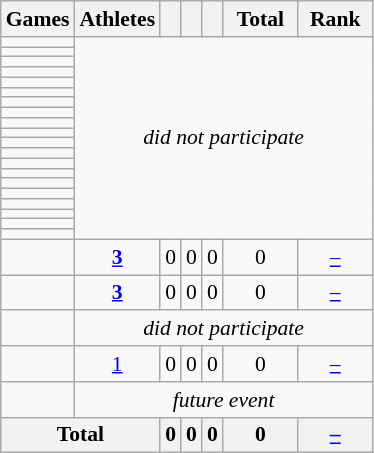<table class="wikitable" style="text-align:center; font-size:90%;">
<tr>
<th>Games</th>
<th>Athletes</th>
<th width:3em; font-weight:bold;"></th>
<th width:3em; font-weight:bold;"></th>
<th width:3em; font-weight:bold;"></th>
<th style="width:3em; font-weight:bold;">Total</th>
<th style="width:3em; font-weight:bold;">Rank</th>
</tr>
<tr>
<td align=left> </td>
<td rowspan="20"; colspan=6><em>did not participate</em></td>
</tr>
<tr>
<td align=left> </td>
</tr>
<tr>
<td align=left> </td>
</tr>
<tr>
<td align=left> </td>
</tr>
<tr>
<td align=left> </td>
</tr>
<tr>
<td align=left> </td>
</tr>
<tr>
<td align=left> </td>
</tr>
<tr>
<td align=left> </td>
</tr>
<tr>
<td align=left> </td>
</tr>
<tr>
<td align=left> </td>
</tr>
<tr>
<td align=left> </td>
</tr>
<tr>
<td align=left> </td>
</tr>
<tr>
<td align=left> </td>
</tr>
<tr>
<td align=left> </td>
</tr>
<tr>
<td align=left> </td>
</tr>
<tr>
<td align=left> </td>
</tr>
<tr>
<td align=left> </td>
</tr>
<tr>
<td align=left> </td>
</tr>
<tr>
<td align=left> </td>
</tr>
<tr>
<td align=left> </td>
</tr>
<tr>
<td align=left> </td>
<td><a href='#'><strong>3</strong></a></td>
<td>0</td>
<td>0</td>
<td>0</td>
<td>0</td>
<td><a href='#'>–</a></td>
</tr>
<tr>
<td align=left> </td>
<td><a href='#'><strong>3</strong></a></td>
<td>0</td>
<td>0</td>
<td>0</td>
<td>0</td>
<td><a href='#'>–</a></td>
</tr>
<tr>
<td align=left> </td>
<td colspan=8><em>did not participate</em></td>
</tr>
<tr>
<td align=left> </td>
<td><a href='#'>1</a></td>
<td>0</td>
<td>0</td>
<td>0</td>
<td>0</td>
<td><a href='#'>–</a></td>
</tr>
<tr>
<td align=left> </td>
<td colspan=6><em>future event</em></td>
</tr>
<tr>
<th colspan=2>Total</th>
<th>0</th>
<th>0</th>
<th>0</th>
<th>0</th>
<th><a href='#'>–</a></th>
</tr>
</table>
